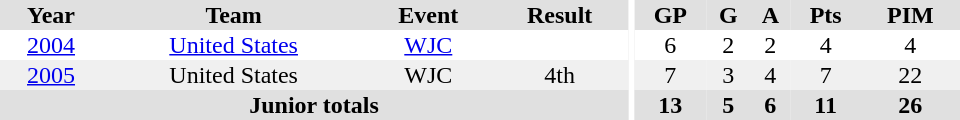<table border="0" cellpadding="1" cellspacing="0" ID="Table3" style="text-align:center; width:40em">
<tr ALIGN="center" bgcolor="#e0e0e0">
<th>Year</th>
<th>Team</th>
<th>Event</th>
<th>Result</th>
<th rowspan="99" bgcolor="#ffffff"></th>
<th>GP</th>
<th>G</th>
<th>A</th>
<th>Pts</th>
<th>PIM</th>
</tr>
<tr>
<td><a href='#'>2004</a></td>
<td><a href='#'>United States</a></td>
<td><a href='#'>WJC</a></td>
<td></td>
<td>6</td>
<td>2</td>
<td>2</td>
<td>4</td>
<td>4</td>
</tr>
<tr bgcolor="#f0f0f0">
<td><a href='#'>2005</a></td>
<td>United States</td>
<td>WJC</td>
<td>4th</td>
<td>7</td>
<td>3</td>
<td>4</td>
<td>7</td>
<td>22</td>
</tr>
<tr bgcolor="#e0e0e0">
<th colspan="4">Junior totals</th>
<th>13</th>
<th>5</th>
<th>6</th>
<th>11</th>
<th>26</th>
</tr>
</table>
